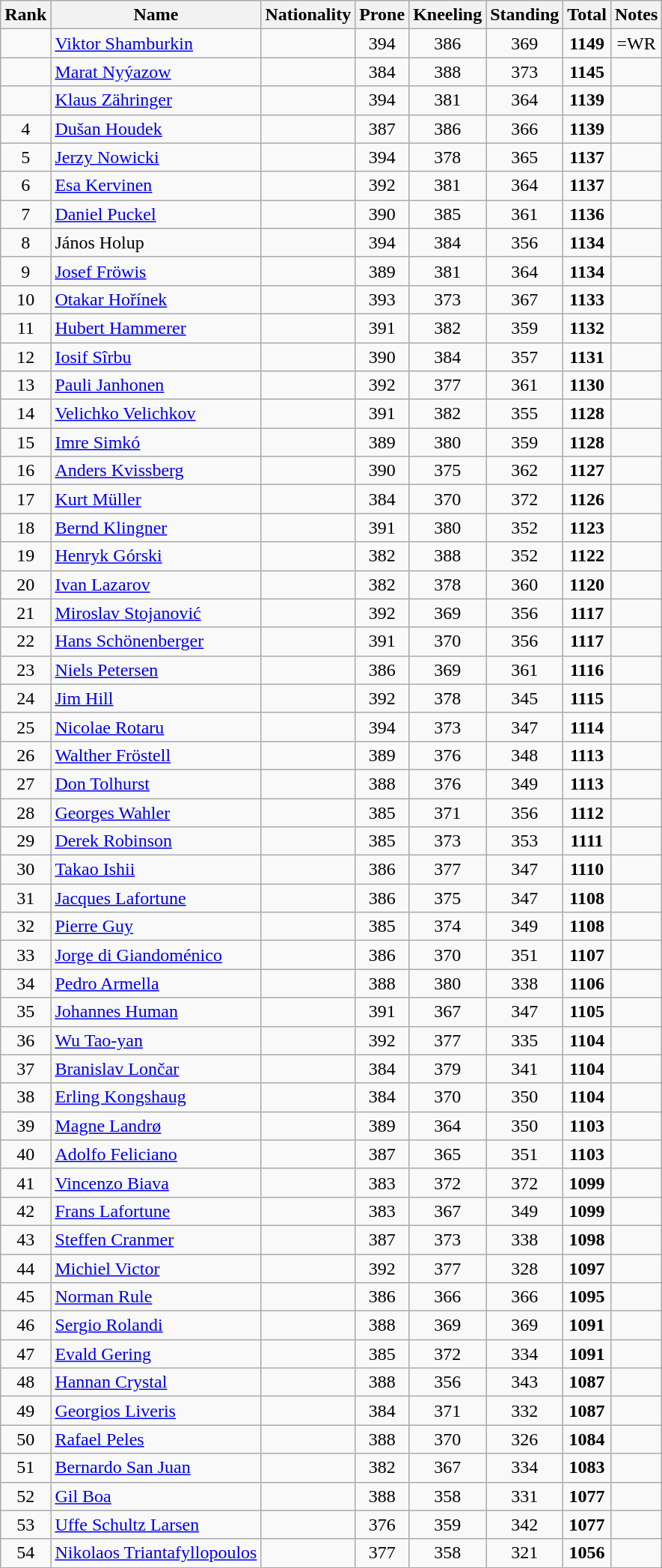<table class="wikitable sortable" style="text-align:center">
<tr>
<th>Rank</th>
<th>Name</th>
<th>Nationality</th>
<th>Prone</th>
<th>Kneeling</th>
<th>Standing</th>
<th>Total</th>
<th>Notes</th>
</tr>
<tr>
<td></td>
<td align=left><a href='#'>Viktor Shamburkin</a></td>
<td align=left></td>
<td>394</td>
<td>386</td>
<td>369</td>
<td><strong>1149</strong></td>
<td>=WR</td>
</tr>
<tr>
<td></td>
<td align=left><a href='#'>Marat Nyýazow</a></td>
<td align=left></td>
<td>384</td>
<td>388</td>
<td>373</td>
<td><strong>1145</strong></td>
<td></td>
</tr>
<tr>
<td></td>
<td align=left><a href='#'>Klaus Zähringer</a></td>
<td align=left></td>
<td>394</td>
<td>381</td>
<td>364</td>
<td><strong>1139</strong></td>
<td></td>
</tr>
<tr>
<td>4</td>
<td align=left><a href='#'>Dušan Houdek</a></td>
<td align=left></td>
<td>387</td>
<td>386</td>
<td>366</td>
<td><strong>1139</strong></td>
<td></td>
</tr>
<tr>
<td>5</td>
<td align=left><a href='#'>Jerzy Nowicki</a></td>
<td align=left></td>
<td>394</td>
<td>378</td>
<td>365</td>
<td><strong>1137</strong></td>
<td></td>
</tr>
<tr>
<td>6</td>
<td align=left><a href='#'>Esa Kervinen</a></td>
<td align=left></td>
<td>392</td>
<td>381</td>
<td>364</td>
<td><strong>1137</strong></td>
<td></td>
</tr>
<tr>
<td>7</td>
<td align=left><a href='#'>Daniel Puckel</a></td>
<td align=left></td>
<td>390</td>
<td>385</td>
<td>361</td>
<td><strong>1136</strong></td>
<td></td>
</tr>
<tr>
<td>8</td>
<td align=left>János Holup</td>
<td align=left></td>
<td>394</td>
<td>384</td>
<td>356</td>
<td><strong>1134</strong></td>
<td></td>
</tr>
<tr>
<td>9</td>
<td align=left><a href='#'>Josef Fröwis</a></td>
<td align=left></td>
<td>389</td>
<td>381</td>
<td>364</td>
<td><strong>1134</strong></td>
<td></td>
</tr>
<tr>
<td>10</td>
<td align=left><a href='#'>Otakar Hořínek</a></td>
<td align=left></td>
<td>393</td>
<td>373</td>
<td>367</td>
<td><strong>1133</strong></td>
<td></td>
</tr>
<tr>
<td>11</td>
<td align=left><a href='#'>Hubert Hammerer</a></td>
<td align=left></td>
<td>391</td>
<td>382</td>
<td>359</td>
<td><strong>1132</strong></td>
<td></td>
</tr>
<tr>
<td>12</td>
<td align=left><a href='#'>Iosif Sîrbu</a></td>
<td align=left></td>
<td>390</td>
<td>384</td>
<td>357</td>
<td><strong>1131</strong></td>
<td></td>
</tr>
<tr>
<td>13</td>
<td align=left><a href='#'>Pauli Janhonen</a></td>
<td align=left></td>
<td>392</td>
<td>377</td>
<td>361</td>
<td><strong>1130</strong></td>
<td></td>
</tr>
<tr>
<td>14</td>
<td align=left><a href='#'>Velichko Velichkov</a></td>
<td align=left></td>
<td>391</td>
<td>382</td>
<td>355</td>
<td><strong>1128</strong></td>
<td></td>
</tr>
<tr>
<td>15</td>
<td align=left><a href='#'>Imre Simkó</a></td>
<td align=left></td>
<td>389</td>
<td>380</td>
<td>359</td>
<td><strong>1128</strong></td>
<td></td>
</tr>
<tr>
<td>16</td>
<td align=left><a href='#'>Anders Kvissberg</a></td>
<td align=left></td>
<td>390</td>
<td>375</td>
<td>362</td>
<td><strong>1127</strong></td>
<td></td>
</tr>
<tr>
<td>17</td>
<td align=left><a href='#'>Kurt Müller</a></td>
<td align=left></td>
<td>384</td>
<td>370</td>
<td>372</td>
<td><strong>1126</strong></td>
<td></td>
</tr>
<tr>
<td>18</td>
<td align=left><a href='#'>Bernd Klingner</a></td>
<td align=left></td>
<td>391</td>
<td>380</td>
<td>352</td>
<td><strong>1123</strong></td>
<td></td>
</tr>
<tr>
<td>19</td>
<td align=left><a href='#'>Henryk Górski</a></td>
<td align=left></td>
<td>382</td>
<td>388</td>
<td>352</td>
<td><strong>1122</strong></td>
<td></td>
</tr>
<tr>
<td>20</td>
<td align=left><a href='#'>Ivan Lazarov</a></td>
<td align=left></td>
<td>382</td>
<td>378</td>
<td>360</td>
<td><strong>1120</strong></td>
<td></td>
</tr>
<tr>
<td>21</td>
<td align=left><a href='#'>Miroslav Stojanović</a></td>
<td align=left></td>
<td>392</td>
<td>369</td>
<td>356</td>
<td><strong>1117</strong></td>
<td></td>
</tr>
<tr>
<td>22</td>
<td align=left><a href='#'>Hans Schönenberger</a></td>
<td align=left></td>
<td>391</td>
<td>370</td>
<td>356</td>
<td><strong>1117</strong></td>
<td></td>
</tr>
<tr>
<td>23</td>
<td align=left><a href='#'>Niels Petersen</a></td>
<td align=left></td>
<td>386</td>
<td>369</td>
<td>361</td>
<td><strong>1116</strong></td>
<td></td>
</tr>
<tr>
<td>24</td>
<td align=left><a href='#'>Jim Hill</a></td>
<td align=left></td>
<td>392</td>
<td>378</td>
<td>345</td>
<td><strong>1115</strong></td>
<td></td>
</tr>
<tr>
<td>25</td>
<td align=left><a href='#'>Nicolae Rotaru</a></td>
<td align=left></td>
<td>394</td>
<td>373</td>
<td>347</td>
<td><strong>1114</strong></td>
<td></td>
</tr>
<tr>
<td>26</td>
<td align=left><a href='#'>Walther Fröstell</a></td>
<td align=left></td>
<td>389</td>
<td>376</td>
<td>348</td>
<td><strong>1113</strong></td>
<td></td>
</tr>
<tr>
<td>27</td>
<td align=left><a href='#'>Don Tolhurst</a></td>
<td align=left></td>
<td>388</td>
<td>376</td>
<td>349</td>
<td><strong>1113</strong></td>
<td></td>
</tr>
<tr>
<td>28</td>
<td align=left><a href='#'>Georges Wahler</a></td>
<td align=left></td>
<td>385</td>
<td>371</td>
<td>356</td>
<td><strong>1112</strong></td>
<td></td>
</tr>
<tr>
<td>29</td>
<td align=left><a href='#'>Derek Robinson</a></td>
<td align=left></td>
<td>385</td>
<td>373</td>
<td>353</td>
<td><strong>1111</strong></td>
<td></td>
</tr>
<tr>
<td>30</td>
<td align=left><a href='#'>Takao Ishii</a></td>
<td align=left></td>
<td>386</td>
<td>377</td>
<td>347</td>
<td><strong>1110</strong></td>
<td></td>
</tr>
<tr>
<td>31</td>
<td align=left><a href='#'>Jacques Lafortune</a></td>
<td align=left></td>
<td>386</td>
<td>375</td>
<td>347</td>
<td><strong>1108</strong></td>
<td></td>
</tr>
<tr>
<td>32</td>
<td align=left><a href='#'>Pierre Guy</a></td>
<td align=left></td>
<td>385</td>
<td>374</td>
<td>349</td>
<td><strong>1108</strong></td>
<td></td>
</tr>
<tr>
<td>33</td>
<td align=left><a href='#'>Jorge di Giandoménico</a></td>
<td align=left></td>
<td>386</td>
<td>370</td>
<td>351</td>
<td><strong>1107</strong></td>
<td></td>
</tr>
<tr>
<td>34</td>
<td align=left><a href='#'>Pedro Armella</a></td>
<td align=left></td>
<td>388</td>
<td>380</td>
<td>338</td>
<td><strong>1106</strong></td>
<td></td>
</tr>
<tr>
<td>35</td>
<td align=left><a href='#'>Johannes Human</a></td>
<td align=left></td>
<td>391</td>
<td>367</td>
<td>347</td>
<td><strong>1105</strong></td>
<td></td>
</tr>
<tr>
<td>36</td>
<td align=left><a href='#'>Wu Tao-yan</a></td>
<td align=left></td>
<td>392</td>
<td>377</td>
<td>335</td>
<td><strong>1104</strong></td>
<td></td>
</tr>
<tr>
<td>37</td>
<td align=left><a href='#'>Branislav Lončar</a></td>
<td align=left></td>
<td>384</td>
<td>379</td>
<td>341</td>
<td><strong>1104</strong></td>
<td></td>
</tr>
<tr>
<td>38</td>
<td align=left><a href='#'>Erling Kongshaug</a></td>
<td align=left></td>
<td>384</td>
<td>370</td>
<td>350</td>
<td><strong>1104</strong></td>
<td></td>
</tr>
<tr>
<td>39</td>
<td align=left><a href='#'>Magne Landrø</a></td>
<td align=left></td>
<td>389</td>
<td>364</td>
<td>350</td>
<td><strong>1103</strong></td>
<td></td>
</tr>
<tr>
<td>40</td>
<td align=left><a href='#'>Adolfo Feliciano</a></td>
<td align=left></td>
<td>387</td>
<td>365</td>
<td>351</td>
<td><strong>1103</strong></td>
<td></td>
</tr>
<tr>
<td>41</td>
<td align=left><a href='#'>Vincenzo Biava</a></td>
<td align=left></td>
<td>383</td>
<td>372</td>
<td>372</td>
<td><strong>1099</strong></td>
<td></td>
</tr>
<tr>
<td>42</td>
<td align=left><a href='#'>Frans Lafortune</a></td>
<td align=left></td>
<td>383</td>
<td>367</td>
<td>349</td>
<td><strong>1099</strong></td>
<td></td>
</tr>
<tr>
<td>43</td>
<td align=left><a href='#'>Steffen Cranmer</a></td>
<td align=left></td>
<td>387</td>
<td>373</td>
<td>338</td>
<td><strong>1098</strong></td>
<td></td>
</tr>
<tr>
<td>44</td>
<td align=left><a href='#'>Michiel Victor</a></td>
<td align=left></td>
<td>392</td>
<td>377</td>
<td>328</td>
<td><strong>1097</strong></td>
<td></td>
</tr>
<tr>
<td>45</td>
<td align=left><a href='#'>Norman Rule</a></td>
<td align=left></td>
<td>386</td>
<td>366</td>
<td>366</td>
<td><strong>1095</strong></td>
<td></td>
</tr>
<tr>
<td>46</td>
<td align=left><a href='#'>Sergio Rolandi</a></td>
<td align=left></td>
<td>388</td>
<td>369</td>
<td>369</td>
<td><strong>1091</strong></td>
<td></td>
</tr>
<tr>
<td>47</td>
<td align=left><a href='#'>Evald Gering</a></td>
<td align=left></td>
<td>385</td>
<td>372</td>
<td>334</td>
<td><strong>1091</strong></td>
<td></td>
</tr>
<tr>
<td>48</td>
<td align=left><a href='#'>Hannan Crystal</a></td>
<td align=left></td>
<td>388</td>
<td>356</td>
<td>343</td>
<td><strong>1087</strong></td>
<td></td>
</tr>
<tr>
<td>49</td>
<td align=left><a href='#'>Georgios Liveris</a></td>
<td align=left></td>
<td>384</td>
<td>371</td>
<td>332</td>
<td><strong>1087</strong></td>
<td></td>
</tr>
<tr>
<td>50</td>
<td align=left><a href='#'>Rafael Peles</a></td>
<td align=left></td>
<td>388</td>
<td>370</td>
<td>326</td>
<td><strong>1084</strong></td>
<td></td>
</tr>
<tr>
<td>51</td>
<td align=left><a href='#'>Bernardo San Juan</a></td>
<td align=left></td>
<td>382</td>
<td>367</td>
<td>334</td>
<td><strong>1083</strong></td>
<td></td>
</tr>
<tr>
<td>52</td>
<td align=left><a href='#'>Gil Boa</a></td>
<td align=left></td>
<td>388</td>
<td>358</td>
<td>331</td>
<td><strong>1077</strong></td>
<td></td>
</tr>
<tr>
<td>53</td>
<td align=left><a href='#'>Uffe Schultz Larsen</a></td>
<td align=left></td>
<td>376</td>
<td>359</td>
<td>342</td>
<td><strong>1077</strong></td>
<td></td>
</tr>
<tr>
<td>54</td>
<td align=left><a href='#'>Nikolaos Triantafyllopoulos</a></td>
<td align=left></td>
<td>377</td>
<td>358</td>
<td>321</td>
<td><strong>1056</strong></td>
<td></td>
</tr>
<tr>
</tr>
</table>
